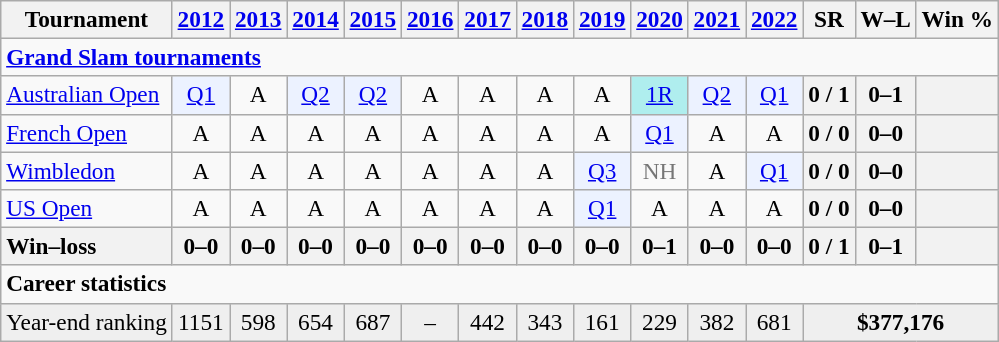<table class=wikitable style=text-align:center;font-size:97%>
<tr>
<th>Tournament</th>
<th><a href='#'>2012</a></th>
<th><a href='#'>2013</a></th>
<th><a href='#'>2014</a></th>
<th><a href='#'>2015</a></th>
<th><a href='#'>2016</a></th>
<th><a href='#'>2017</a></th>
<th><a href='#'>2018</a></th>
<th><a href='#'>2019</a></th>
<th><a href='#'>2020</a></th>
<th><a href='#'>2021</a></th>
<th><a href='#'>2022</a></th>
<th>SR</th>
<th>W–L</th>
<th>Win %</th>
</tr>
<tr>
<td colspan="21" align="left"><strong><a href='#'>Grand Slam tournaments</a></strong></td>
</tr>
<tr>
<td align=left><a href='#'>Australian Open</a></td>
<td bgcolor=ecf2ff><a href='#'>Q1</a></td>
<td>A</td>
<td bgcolor=ecf2ff><a href='#'>Q2</a></td>
<td bgcolor=ecf2ff><a href='#'>Q2</a></td>
<td>A</td>
<td>A</td>
<td>A</td>
<td>A</td>
<td bgcolor=afeeee><a href='#'>1R</a></td>
<td bgcolor=ecf2ff><a href='#'>Q2</a></td>
<td bgcolor=ecf2ff><a href='#'>Q1</a></td>
<th>0 / 1</th>
<th>0–1</th>
<th></th>
</tr>
<tr>
<td align=left><a href='#'>French Open</a></td>
<td>A</td>
<td>A</td>
<td>A</td>
<td>A</td>
<td>A</td>
<td>A</td>
<td>A</td>
<td>A</td>
<td bgcolor=ecf2ff><a href='#'>Q1</a></td>
<td>A</td>
<td>A</td>
<th>0 / 0</th>
<th>0–0</th>
<th></th>
</tr>
<tr>
<td align=left><a href='#'>Wimbledon</a></td>
<td>A</td>
<td>A</td>
<td>A</td>
<td>A</td>
<td>A</td>
<td>A</td>
<td>A</td>
<td bgcolor=ecf2ff><a href='#'>Q3</a></td>
<td style=color:#767676>NH</td>
<td>A</td>
<td bgcolor=ecf2ff><a href='#'>Q1</a></td>
<th>0 / 0</th>
<th>0–0</th>
<th></th>
</tr>
<tr>
<td align=left><a href='#'>US Open</a></td>
<td>A</td>
<td>A</td>
<td>A</td>
<td>A</td>
<td>A</td>
<td>A</td>
<td>A</td>
<td bgcolor=ecf2ff><a href='#'>Q1</a></td>
<td>A</td>
<td>A</td>
<td>A</td>
<th>0 / 0</th>
<th>0–0</th>
<th></th>
</tr>
<tr>
<th style=text-align:left>Win–loss</th>
<th>0–0</th>
<th>0–0</th>
<th>0–0</th>
<th>0–0</th>
<th>0–0</th>
<th>0–0</th>
<th>0–0</th>
<th>0–0</th>
<th>0–1</th>
<th>0–0</th>
<th>0–0</th>
<th>0 / 1</th>
<th>0–1</th>
<th></th>
</tr>
<tr>
<td colspan="15" align="left"><strong>Career statistics</strong></td>
</tr>
<tr bgcolor="efefef">
<td align="left">Year-end ranking</td>
<td>1151</td>
<td>598</td>
<td>654</td>
<td>687</td>
<td>–</td>
<td>442</td>
<td>343</td>
<td>161</td>
<td>229</td>
<td>382</td>
<td>681</td>
<td colspan="3"><strong>$377,176</strong></td>
</tr>
</table>
